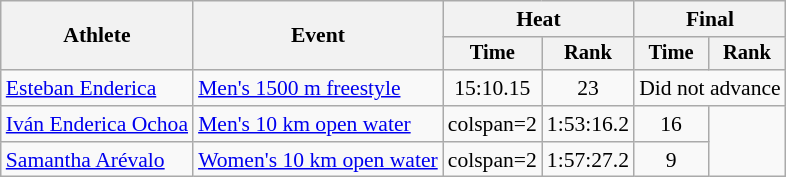<table class=wikitable style="font-size:90%">
<tr>
<th rowspan="2">Athlete</th>
<th rowspan="2">Event</th>
<th colspan="2">Heat</th>
<th colspan="2">Final</th>
</tr>
<tr style="font-size:95%">
<th>Time</th>
<th>Rank</th>
<th>Time</th>
<th>Rank</th>
</tr>
<tr align=center>
<td align=left><a href='#'>Esteban Enderica</a></td>
<td align=left><a href='#'>Men's 1500 m freestyle</a></td>
<td>15:10.15</td>
<td>23</td>
<td colspan=2>Did not advance</td>
</tr>
<tr align=center>
<td align=left><a href='#'>Iván Enderica Ochoa</a></td>
<td align=left><a href='#'>Men's 10 km open water</a></td>
<td>colspan=2 </td>
<td>1:53:16.2</td>
<td>16</td>
</tr>
<tr align=center>
<td align=left rowspan=2><a href='#'>Samantha Arévalo</a></td>
<td align=left><a href='#'>Women's 10 km open water</a></td>
<td>colspan=2 </td>
<td>1:57:27.2</td>
<td>9</td>
</tr>
</table>
